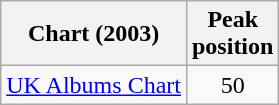<table class="wikitable">
<tr>
<th align="left">Chart (2003)</th>
<th align="left">Peak<br>position<br></th>
</tr>
<tr>
<td align="left"><a href='#'>UK Albums Chart</a></td>
<td align="center">50</td>
</tr>
</table>
